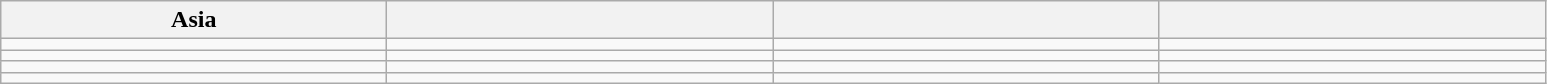<table class="wikitable">
<tr>
<th width=250>Asia</th>
<th width=250></th>
<th width=250></th>
<th width=250></th>
</tr>
<tr>
<td></td>
<td></td>
<td></td>
<td></td>
</tr>
<tr>
<td></td>
<td></td>
<td></td>
<td></td>
</tr>
<tr>
<td></td>
<td></td>
<td></td>
<td></td>
</tr>
<tr>
<td></td>
<td></td>
<td></td>
<td></td>
</tr>
</table>
